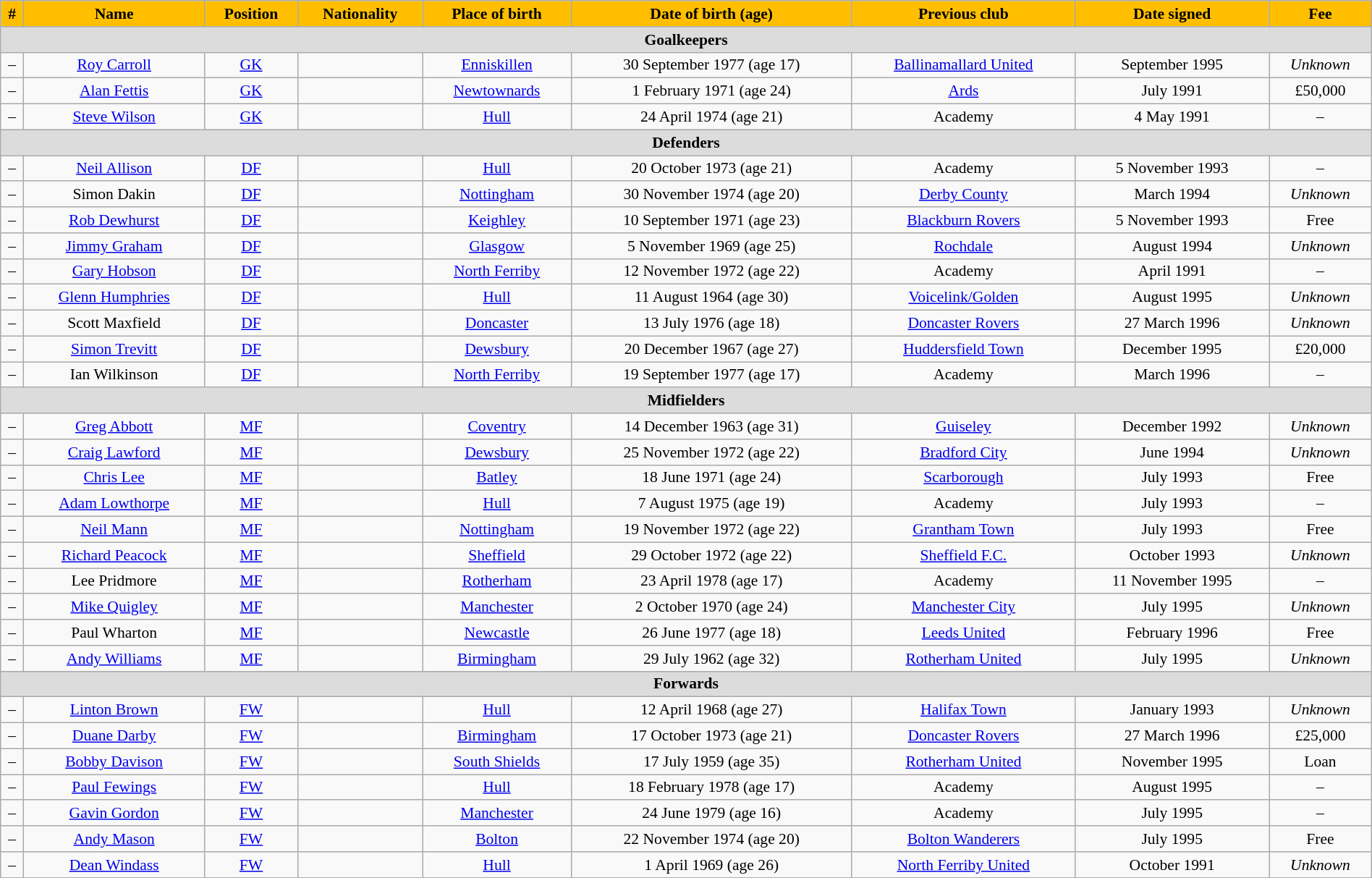<table class="wikitable" style="text-align:center; font-size:90%; width:100%;">
<tr>
<th style="background:#ffbf00; color:#000000; text-align:center;">#</th>
<th style="background:#ffbf00; color:#000000; text-align:center;">Name</th>
<th style="background:#ffbf00; color:#000000; text-align:center;">Position</th>
<th style="background:#ffbf00; color:#000000; text-align:center;">Nationality</th>
<th style="background:#ffbf00; color:#000000; text-align:center;">Place of birth</th>
<th style="background:#ffbf00; color:#000000; text-align:center;">Date of birth (age)</th>
<th style="background:#ffbf00; color:#000000; text-align:center;">Previous club</th>
<th style="background:#ffbf00; color:#000000; text-align:center;">Date signed</th>
<th style="background:#ffbf00; color:#000000; text-align:center;">Fee</th>
</tr>
<tr>
<th colspan="14" style="background:#dcdcdc; tepxt-align:center;">Goalkeepers</th>
</tr>
<tr>
<td>–</td>
<td><a href='#'>Roy Carroll</a></td>
<td><a href='#'>GK</a></td>
<td></td>
<td><a href='#'>Enniskillen</a></td>
<td>30 September 1977 (age 17)</td>
<td> <a href='#'>Ballinamallard United</a></td>
<td>September 1995</td>
<td><em>Unknown</em></td>
</tr>
<tr>
<td>–</td>
<td><a href='#'>Alan Fettis</a></td>
<td><a href='#'>GK</a></td>
<td></td>
<td><a href='#'>Newtownards</a></td>
<td>1 February 1971 (age 24)</td>
<td> <a href='#'>Ards</a></td>
<td>July 1991</td>
<td>£50,000</td>
</tr>
<tr>
<td>–</td>
<td><a href='#'>Steve Wilson</a></td>
<td><a href='#'>GK</a></td>
<td></td>
<td><a href='#'>Hull</a></td>
<td>24 April 1974 (age 21)</td>
<td>Academy</td>
<td>4 May 1991</td>
<td>–</td>
</tr>
<tr>
<th colspan="14" style="background:#dcdcdc; tepxt-align:center;">Defenders</th>
</tr>
<tr>
<td>–</td>
<td><a href='#'>Neil Allison</a></td>
<td><a href='#'>DF</a></td>
<td></td>
<td><a href='#'>Hull</a></td>
<td>20 October 1973 (age 21)</td>
<td>Academy</td>
<td>5 November 1993</td>
<td>–</td>
</tr>
<tr>
<td>–</td>
<td>Simon Dakin</td>
<td><a href='#'>DF</a></td>
<td></td>
<td><a href='#'>Nottingham</a></td>
<td>30 November 1974 (age 20)</td>
<td><a href='#'>Derby County</a></td>
<td>March 1994</td>
<td><em>Unknown</em></td>
</tr>
<tr>
<td>–</td>
<td><a href='#'>Rob Dewhurst</a></td>
<td><a href='#'>DF</a></td>
<td></td>
<td><a href='#'>Keighley</a></td>
<td>10 September 1971 (age 23)</td>
<td><a href='#'>Blackburn Rovers</a></td>
<td>5 November 1993</td>
<td>Free</td>
</tr>
<tr>
<td>–</td>
<td><a href='#'>Jimmy Graham</a></td>
<td><a href='#'>DF</a></td>
<td></td>
<td><a href='#'>Glasgow</a></td>
<td>5 November 1969 (age 25)</td>
<td><a href='#'>Rochdale</a></td>
<td>August 1994</td>
<td><em>Unknown</em></td>
</tr>
<tr>
<td>–</td>
<td><a href='#'>Gary Hobson</a></td>
<td><a href='#'>DF</a></td>
<td></td>
<td><a href='#'>North Ferriby</a></td>
<td>12 November 1972 (age 22)</td>
<td>Academy</td>
<td>April 1991</td>
<td>–</td>
</tr>
<tr>
<td>–</td>
<td><a href='#'>Glenn Humphries</a></td>
<td><a href='#'>DF</a></td>
<td></td>
<td><a href='#'>Hull</a></td>
<td>11 August 1964 (age 30)</td>
<td> <a href='#'>Voicelink/Golden</a></td>
<td>August 1995</td>
<td><em>Unknown</em></td>
</tr>
<tr>
<td>–</td>
<td>Scott Maxfield</td>
<td><a href='#'>DF</a></td>
<td></td>
<td><a href='#'>Doncaster</a></td>
<td>13 July 1976 (age 18)</td>
<td><a href='#'>Doncaster Rovers</a></td>
<td>27 March 1996</td>
<td><em>Unknown</em></td>
</tr>
<tr>
<td>–</td>
<td><a href='#'>Simon Trevitt</a></td>
<td><a href='#'>DF</a></td>
<td></td>
<td><a href='#'>Dewsbury</a></td>
<td>20 December 1967 (age 27)</td>
<td><a href='#'>Huddersfield Town</a></td>
<td>December 1995</td>
<td>£20,000</td>
</tr>
<tr>
<td>–</td>
<td>Ian Wilkinson</td>
<td><a href='#'>DF</a></td>
<td></td>
<td><a href='#'>North Ferriby</a></td>
<td>19 September 1977 (age 17)</td>
<td>Academy</td>
<td>March 1996</td>
<td>–</td>
</tr>
<tr>
<th colspan="14" style="background:#dcdcdc; tepxt-align:center;">Midfielders</th>
</tr>
<tr>
<td>–</td>
<td><a href='#'>Greg Abbott</a></td>
<td><a href='#'>MF</a></td>
<td></td>
<td><a href='#'>Coventry</a></td>
<td>14 December 1963 (age 31)</td>
<td><a href='#'>Guiseley</a></td>
<td>December 1992</td>
<td><em>Unknown</em></td>
</tr>
<tr>
<td>–</td>
<td><a href='#'>Craig Lawford</a></td>
<td><a href='#'>MF</a></td>
<td></td>
<td><a href='#'>Dewsbury</a></td>
<td>25 November 1972 (age 22)</td>
<td><a href='#'>Bradford City</a></td>
<td>June 1994</td>
<td><em>Unknown</em></td>
</tr>
<tr>
<td>–</td>
<td><a href='#'>Chris Lee</a></td>
<td><a href='#'>MF</a></td>
<td></td>
<td><a href='#'>Batley</a></td>
<td>18 June 1971 (age 24)</td>
<td><a href='#'>Scarborough</a></td>
<td>July 1993</td>
<td>Free</td>
</tr>
<tr>
<td>–</td>
<td><a href='#'>Adam Lowthorpe</a></td>
<td><a href='#'>MF</a></td>
<td></td>
<td><a href='#'>Hull</a></td>
<td>7 August 1975 (age 19)</td>
<td>Academy</td>
<td>July 1993</td>
<td>–</td>
</tr>
<tr>
<td>–</td>
<td><a href='#'>Neil Mann</a></td>
<td><a href='#'>MF</a></td>
<td></td>
<td> <a href='#'>Nottingham</a></td>
<td>19 November 1972 (age 22)</td>
<td><a href='#'>Grantham Town</a></td>
<td>July 1993</td>
<td>Free</td>
</tr>
<tr>
<td>–</td>
<td><a href='#'>Richard Peacock</a></td>
<td><a href='#'>MF</a></td>
<td></td>
<td><a href='#'>Sheffield</a></td>
<td>29 October 1972 (age 22)</td>
<td><a href='#'>Sheffield F.C.</a></td>
<td>October 1993</td>
<td><em>Unknown</em></td>
</tr>
<tr>
<td>–</td>
<td>Lee Pridmore</td>
<td><a href='#'>MF</a></td>
<td></td>
<td><a href='#'>Rotherham</a></td>
<td>23 April 1978 (age 17)</td>
<td>Academy</td>
<td>11 November 1995</td>
<td>–</td>
</tr>
<tr>
<td>–</td>
<td><a href='#'>Mike Quigley</a></td>
<td><a href='#'>MF</a></td>
<td></td>
<td><a href='#'>Manchester</a></td>
<td>2 October 1970 (age 24)</td>
<td><a href='#'>Manchester City</a></td>
<td>July 1995</td>
<td><em>Unknown</em></td>
</tr>
<tr>
<td>–</td>
<td>Paul Wharton</td>
<td><a href='#'>MF</a></td>
<td></td>
<td><a href='#'>Newcastle</a></td>
<td>26 June 1977 (age 18)</td>
<td><a href='#'>Leeds United</a></td>
<td>February 1996</td>
<td>Free</td>
</tr>
<tr>
<td>–</td>
<td><a href='#'>Andy Williams</a></td>
<td><a href='#'>MF</a></td>
<td></td>
<td><a href='#'>Birmingham</a></td>
<td>29 July 1962 (age 32)</td>
<td><a href='#'>Rotherham United</a></td>
<td>July 1995</td>
<td><em>Unknown</em></td>
</tr>
<tr>
<th colspan="14" style="background:#dcdcdc; tepxt-align:center;">Forwards</th>
</tr>
<tr>
<td>–</td>
<td><a href='#'>Linton Brown</a></td>
<td><a href='#'>FW</a></td>
<td></td>
<td><a href='#'>Hull</a></td>
<td>12 April 1968 (age 27)</td>
<td><a href='#'>Halifax Town</a></td>
<td>January 1993</td>
<td><em>Unknown</em></td>
</tr>
<tr>
<td>–</td>
<td><a href='#'>Duane Darby</a></td>
<td><a href='#'>FW</a></td>
<td></td>
<td><a href='#'>Birmingham</a></td>
<td>17 October 1973 (age 21)</td>
<td><a href='#'>Doncaster Rovers</a></td>
<td>27 March 1996</td>
<td>£25,000</td>
</tr>
<tr>
<td>–</td>
<td><a href='#'>Bobby Davison</a></td>
<td><a href='#'>FW</a></td>
<td></td>
<td><a href='#'>South Shields</a></td>
<td>17 July 1959 (age 35)</td>
<td><a href='#'>Rotherham United</a></td>
<td>November 1995</td>
<td>Loan</td>
</tr>
<tr>
<td>–</td>
<td><a href='#'>Paul Fewings</a></td>
<td><a href='#'>FW</a></td>
<td></td>
<td><a href='#'>Hull</a></td>
<td>18 February 1978 (age 17)</td>
<td>Academy</td>
<td>August 1995</td>
<td>–</td>
</tr>
<tr>
<td>–</td>
<td><a href='#'>Gavin Gordon</a></td>
<td><a href='#'>FW</a></td>
<td></td>
<td><a href='#'>Manchester</a></td>
<td>24 June 1979 (age 16)</td>
<td>Academy</td>
<td>July 1995</td>
<td>–</td>
</tr>
<tr>
<td>–</td>
<td><a href='#'>Andy Mason</a></td>
<td><a href='#'>FW</a></td>
<td></td>
<td><a href='#'>Bolton</a></td>
<td>22 November 1974 (age 20)</td>
<td><a href='#'>Bolton Wanderers</a></td>
<td>July 1995</td>
<td>Free</td>
</tr>
<tr>
<td>–</td>
<td><a href='#'>Dean Windass</a></td>
<td><a href='#'>FW</a></td>
<td></td>
<td><a href='#'>Hull</a></td>
<td>1 April 1969 (age 26)</td>
<td><a href='#'>North Ferriby United</a></td>
<td>October 1991</td>
<td><em>Unknown</em></td>
</tr>
</table>
